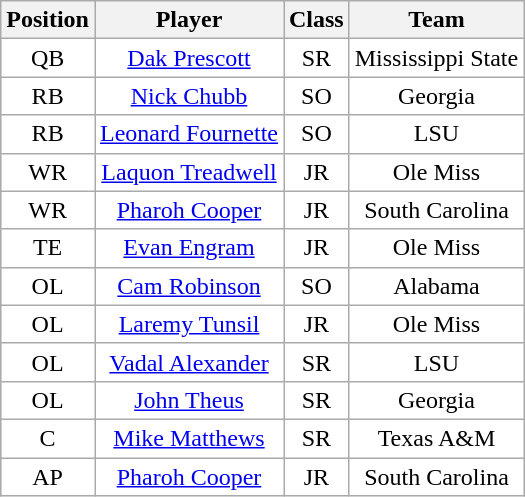<table class="wikitable sortable">
<tr>
<th>Position</th>
<th>Player</th>
<th>Class</th>
<th>Team</th>
</tr>
<tr style="text-align:center;">
<td style="background:white">QB</td>
<td style="background:white"><a href='#'>Dak Prescott</a></td>
<td style="background:white">SR</td>
<td style="background:white">Mississippi State</td>
</tr>
<tr style="text-align:center;">
<td style="background:white">RB</td>
<td style="background:white"><a href='#'>Nick Chubb</a></td>
<td style="background:white">SO</td>
<td style="background:white">Georgia</td>
</tr>
<tr style="text-align:center;">
<td style="background:white">RB</td>
<td style="background:white"><a href='#'>Leonard Fournette</a></td>
<td style="background:white">SO</td>
<td style="background:white">LSU</td>
</tr>
<tr style="text-align:center;">
<td style="background:white">WR</td>
<td style="background:white"><a href='#'>Laquon Treadwell</a></td>
<td style="background:white">JR</td>
<td style="background:white">Ole Miss</td>
</tr>
<tr style="text-align:center;">
<td style="background:white">WR</td>
<td style="background:white"><a href='#'>Pharoh Cooper</a></td>
<td style="background:white">JR</td>
<td style="background:white">South Carolina</td>
</tr>
<tr style="text-align:center;">
<td style="background:white">TE</td>
<td style="background:white"><a href='#'>Evan Engram</a></td>
<td style="background:white">JR</td>
<td style="background:white">Ole Miss</td>
</tr>
<tr style="text-align:center;">
<td style="background:white">OL</td>
<td style="background:white"><a href='#'>Cam Robinson</a></td>
<td style="background:white">SO</td>
<td style="background:white">Alabama</td>
</tr>
<tr style="text-align:center;">
<td style="background:white">OL</td>
<td style="background:white"><a href='#'>Laremy Tunsil</a></td>
<td style="background:white">JR</td>
<td style="background:white">Ole Miss</td>
</tr>
<tr style="text-align:center;">
<td style="background:white">OL</td>
<td style="background:white"><a href='#'>Vadal Alexander</a></td>
<td style="background:white">SR</td>
<td style="background:white">LSU</td>
</tr>
<tr style="text-align:center;">
<td style="background:white">OL</td>
<td style="background:white"><a href='#'>John Theus</a></td>
<td style="background:white">SR</td>
<td style="background:white">Georgia</td>
</tr>
<tr style="text-align:center;">
<td style="background:white">C</td>
<td style="background:white"><a href='#'>Mike Matthews</a></td>
<td style="background:white">SR</td>
<td style="background:white">Texas A&M</td>
</tr>
<tr style="text-align:center;">
<td style="background:white">AP</td>
<td style="background:white"><a href='#'>Pharoh Cooper</a></td>
<td style="background:white">JR</td>
<td style="background:white">South Carolina</td>
</tr>
</table>
